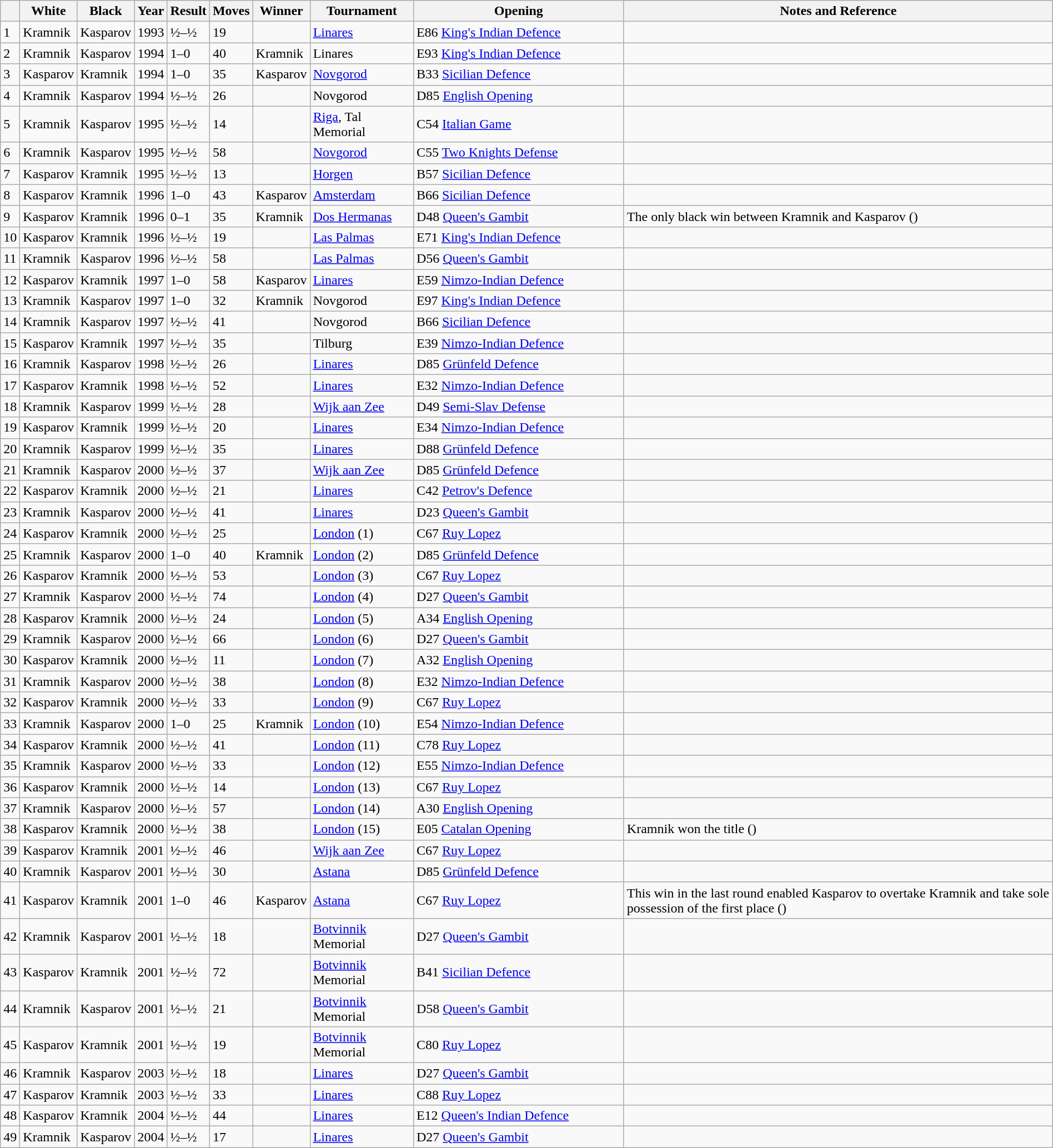<table class="wikitable sortable" style="margin: 0.5em 0 0 0;">
<tr>
<th></th>
<th>White</th>
<th>Black</th>
<th>Year</th>
<th>Result</th>
<th>Moves</th>
<th>Winner</th>
<th>Tournament</th>
<th width="20%">Opening</th>
<th class="unsortable">Notes  and Reference</th>
</tr>
<tr>
<td>1</td>
<td>Kramnik</td>
<td>Kasparov</td>
<td>1993</td>
<td>½–½</td>
<td>19</td>
<td></td>
<td><a href='#'>Linares</a></td>
<td>E86 <a href='#'>King's Indian Defence</a></td>
<td></td>
</tr>
<tr>
<td>2</td>
<td>Kramnik</td>
<td>Kasparov</td>
<td>1994</td>
<td>1–0</td>
<td>40</td>
<td>Kramnik</td>
<td>Linares</td>
<td>E93 <a href='#'>King's Indian Defence</a></td>
<td></td>
</tr>
<tr>
<td>3</td>
<td>Kasparov</td>
<td>Kramnik</td>
<td>1994</td>
<td>1–0</td>
<td>35</td>
<td>Kasparov</td>
<td><a href='#'>Novgorod</a></td>
<td>B33 <a href='#'>Sicilian Defence</a></td>
<td></td>
</tr>
<tr>
<td>4</td>
<td>Kramnik</td>
<td>Kasparov</td>
<td>1994</td>
<td>½–½</td>
<td>26</td>
<td></td>
<td>Novgorod</td>
<td>D85 <a href='#'>English Opening</a></td>
<td></td>
</tr>
<tr>
<td>5</td>
<td>Kramnik</td>
<td>Kasparov</td>
<td>1995</td>
<td>½–½</td>
<td>14</td>
<td></td>
<td><a href='#'>Riga</a>, Tal Memorial</td>
<td>C54 <a href='#'>Italian Game</a></td>
<td></td>
</tr>
<tr>
<td>6</td>
<td>Kramnik</td>
<td>Kasparov</td>
<td>1995</td>
<td>½–½</td>
<td>58</td>
<td></td>
<td><a href='#'>Novgorod</a></td>
<td>C55 <a href='#'>Two Knights Defense</a></td>
<td></td>
</tr>
<tr>
<td>7</td>
<td>Kasparov</td>
<td>Kramnik</td>
<td>1995</td>
<td>½–½</td>
<td>13</td>
<td></td>
<td><a href='#'>Horgen</a></td>
<td>B57 <a href='#'>Sicilian Defence</a></td>
<td></td>
</tr>
<tr>
<td>8</td>
<td>Kasparov</td>
<td>Kramnik</td>
<td>1996</td>
<td>1–0</td>
<td>43</td>
<td>Kasparov</td>
<td><a href='#'>Amsterdam</a></td>
<td>B66 <a href='#'>Sicilian Defence</a></td>
<td></td>
</tr>
<tr>
<td>9</td>
<td>Kasparov</td>
<td>Kramnik</td>
<td>1996</td>
<td>0–1</td>
<td>35</td>
<td>Kramnik</td>
<td><a href='#'>Dos Hermanas</a></td>
<td>D48 <a href='#'>Queen's Gambit</a></td>
<td>The only black win between Kramnik and Kasparov ()</td>
</tr>
<tr>
<td>10</td>
<td>Kasparov</td>
<td>Kramnik</td>
<td>1996</td>
<td>½–½</td>
<td>19</td>
<td></td>
<td><a href='#'>Las Palmas</a></td>
<td>E71 <a href='#'>King's Indian Defence</a></td>
<td></td>
</tr>
<tr>
<td>11</td>
<td>Kramnik</td>
<td>Kasparov</td>
<td>1996</td>
<td>½–½</td>
<td>58</td>
<td></td>
<td><a href='#'>Las Palmas</a></td>
<td>D56 <a href='#'>Queen's Gambit</a></td>
<td></td>
</tr>
<tr>
<td>12</td>
<td>Kasparov</td>
<td>Kramnik</td>
<td>1997</td>
<td>1–0</td>
<td>58</td>
<td>Kasparov</td>
<td><a href='#'>Linares</a></td>
<td>E59 <a href='#'>Nimzo-Indian Defence</a></td>
<td></td>
</tr>
<tr>
<td>13</td>
<td>Kramnik</td>
<td>Kasparov</td>
<td>1997</td>
<td>1–0</td>
<td>32</td>
<td>Kramnik</td>
<td>Novgorod</td>
<td>E97 <a href='#'>King's Indian Defence</a></td>
<td></td>
</tr>
<tr>
<td>14</td>
<td>Kramnik</td>
<td>Kasparov</td>
<td>1997</td>
<td>½–½</td>
<td>41</td>
<td></td>
<td>Novgorod</td>
<td>B66 <a href='#'>Sicilian Defence</a></td>
<td></td>
</tr>
<tr>
<td>15</td>
<td>Kasparov</td>
<td>Kramnik</td>
<td>1997</td>
<td>½–½</td>
<td>35</td>
<td></td>
<td>Tilburg</td>
<td>E39 <a href='#'>Nimzo-Indian Defence</a></td>
<td></td>
</tr>
<tr>
<td>16</td>
<td>Kramnik</td>
<td>Kasparov</td>
<td>1998</td>
<td>½–½</td>
<td>26</td>
<td></td>
<td><a href='#'>Linares</a></td>
<td>D85 <a href='#'>Grünfeld Defence</a></td>
<td></td>
</tr>
<tr>
<td>17</td>
<td>Kasparov</td>
<td>Kramnik</td>
<td>1998</td>
<td>½–½</td>
<td>52</td>
<td></td>
<td><a href='#'>Linares</a></td>
<td>E32 <a href='#'>Nimzo-Indian Defence</a></td>
<td></td>
</tr>
<tr>
<td>18</td>
<td>Kramnik</td>
<td>Kasparov</td>
<td>1999</td>
<td>½–½</td>
<td>28</td>
<td></td>
<td><a href='#'>Wijk aan Zee</a></td>
<td>D49 <a href='#'>Semi-Slav Defense</a></td>
<td></td>
</tr>
<tr>
<td>19</td>
<td>Kasparov</td>
<td>Kramnik</td>
<td>1999</td>
<td>½–½</td>
<td>20</td>
<td></td>
<td><a href='#'>Linares</a></td>
<td>E34 <a href='#'>Nimzo-Indian Defence</a></td>
<td></td>
</tr>
<tr>
<td>20</td>
<td>Kramnik</td>
<td>Kasparov</td>
<td>1999</td>
<td>½–½</td>
<td>35</td>
<td></td>
<td><a href='#'>Linares</a></td>
<td>D88 <a href='#'>Grünfeld Defence</a></td>
<td></td>
</tr>
<tr>
<td>21</td>
<td>Kramnik</td>
<td>Kasparov</td>
<td>2000</td>
<td>½–½</td>
<td>37</td>
<td></td>
<td><a href='#'>Wijk aan Zee</a></td>
<td>D85 <a href='#'>Grünfeld Defence</a></td>
<td></td>
</tr>
<tr>
<td>22</td>
<td>Kasparov</td>
<td>Kramnik</td>
<td>2000</td>
<td>½–½</td>
<td>21</td>
<td></td>
<td><a href='#'>Linares</a></td>
<td>C42 <a href='#'>Petrov's Defence</a></td>
<td></td>
</tr>
<tr>
<td>23</td>
<td>Kramnik</td>
<td>Kasparov</td>
<td>2000</td>
<td>½–½</td>
<td>41</td>
<td></td>
<td><a href='#'>Linares</a></td>
<td>D23 <a href='#'>Queen's Gambit</a></td>
<td></td>
</tr>
<tr>
<td>24</td>
<td>Kasparov</td>
<td>Kramnik</td>
<td>2000</td>
<td>½–½</td>
<td>25</td>
<td></td>
<td><a href='#'>London</a> (1)</td>
<td>C67 <a href='#'>Ruy Lopez</a></td>
<td></td>
</tr>
<tr>
<td>25</td>
<td>Kramnik</td>
<td>Kasparov</td>
<td>2000</td>
<td>1–0</td>
<td>40</td>
<td>Kramnik</td>
<td><a href='#'>London</a> (2)</td>
<td>D85 <a href='#'>Grünfeld Defence</a></td>
<td></td>
</tr>
<tr>
<td>26</td>
<td>Kasparov</td>
<td>Kramnik</td>
<td>2000</td>
<td>½–½</td>
<td>53</td>
<td></td>
<td><a href='#'>London</a> (3)</td>
<td>C67 <a href='#'>Ruy Lopez</a></td>
<td></td>
</tr>
<tr>
<td>27</td>
<td>Kramnik</td>
<td>Kasparov</td>
<td>2000</td>
<td>½–½</td>
<td>74</td>
<td></td>
<td><a href='#'>London</a> (4)</td>
<td>D27 <a href='#'>Queen's Gambit</a></td>
<td></td>
</tr>
<tr>
<td>28</td>
<td>Kasparov</td>
<td>Kramnik</td>
<td>2000</td>
<td>½–½</td>
<td>24</td>
<td></td>
<td><a href='#'>London</a> (5)</td>
<td>A34 <a href='#'>English Opening</a></td>
<td></td>
</tr>
<tr>
<td>29</td>
<td>Kramnik</td>
<td>Kasparov</td>
<td>2000</td>
<td>½–½</td>
<td>66</td>
<td></td>
<td><a href='#'>London</a> (6)</td>
<td>D27 <a href='#'>Queen's Gambit</a></td>
<td></td>
</tr>
<tr>
<td>30</td>
<td>Kasparov</td>
<td>Kramnik</td>
<td>2000</td>
<td>½–½</td>
<td>11</td>
<td></td>
<td><a href='#'>London</a> (7)</td>
<td>A32 <a href='#'>English Opening</a></td>
<td></td>
</tr>
<tr>
<td>31</td>
<td>Kramnik</td>
<td>Kasparov</td>
<td>2000</td>
<td>½–½</td>
<td>38</td>
<td></td>
<td><a href='#'>London</a> (8)</td>
<td>E32 <a href='#'>Nimzo-Indian Defence</a></td>
<td></td>
</tr>
<tr>
<td>32</td>
<td>Kasparov</td>
<td>Kramnik</td>
<td>2000</td>
<td>½–½</td>
<td>33</td>
<td></td>
<td><a href='#'>London</a> (9)</td>
<td>C67 <a href='#'>Ruy Lopez</a></td>
<td></td>
</tr>
<tr>
<td>33</td>
<td>Kramnik</td>
<td>Kasparov</td>
<td>2000</td>
<td>1–0</td>
<td>25</td>
<td>Kramnik</td>
<td><a href='#'>London</a> (10)</td>
<td>E54 <a href='#'>Nimzo-Indian Defence</a></td>
<td></td>
</tr>
<tr>
<td>34</td>
<td>Kasparov</td>
<td>Kramnik</td>
<td>2000</td>
<td>½–½</td>
<td>41</td>
<td></td>
<td><a href='#'>London</a> (11)</td>
<td>C78 <a href='#'>Ruy Lopez</a></td>
<td></td>
</tr>
<tr>
<td>35</td>
<td>Kramnik</td>
<td>Kasparov</td>
<td>2000</td>
<td>½–½</td>
<td>33</td>
<td></td>
<td><a href='#'>London</a> (12)</td>
<td>E55 <a href='#'>Nimzo-Indian Defence</a></td>
<td></td>
</tr>
<tr>
<td>36</td>
<td>Kasparov</td>
<td>Kramnik</td>
<td>2000</td>
<td>½–½</td>
<td>14</td>
<td></td>
<td><a href='#'>London</a> (13)</td>
<td>C67 <a href='#'>Ruy Lopez</a></td>
<td></td>
</tr>
<tr Kasparov's decision to agree a quick draw with White while trailing late in the match was widely criticized.>
<td>37</td>
<td>Kramnik</td>
<td>Kasparov</td>
<td>2000</td>
<td>½–½</td>
<td>57</td>
<td></td>
<td><a href='#'>London</a> (14)</td>
<td>A30 <a href='#'>English Opening</a></td>
<td></td>
</tr>
<tr>
<td>38</td>
<td>Kasparov</td>
<td>Kramnik</td>
<td>2000</td>
<td>½–½</td>
<td>38</td>
<td></td>
<td><a href='#'>London</a> (15)</td>
<td>E05 <a href='#'>Catalan Opening</a></td>
<td>Kramnik won the title ()</td>
</tr>
<tr>
<td>39</td>
<td>Kasparov</td>
<td>Kramnik</td>
<td>2001</td>
<td>½–½</td>
<td>46</td>
<td></td>
<td><a href='#'>Wijk aan Zee</a></td>
<td>C67 <a href='#'>Ruy Lopez</a></td>
<td></td>
</tr>
<tr>
<td>40</td>
<td>Kramnik</td>
<td>Kasparov</td>
<td>2001</td>
<td>½–½</td>
<td>30</td>
<td></td>
<td><a href='#'>Astana</a></td>
<td>D85 <a href='#'>Grünfeld Defence</a></td>
<td></td>
</tr>
<tr>
<td>41</td>
<td>Kasparov</td>
<td>Kramnik</td>
<td>2001</td>
<td>1–0</td>
<td>46</td>
<td>Kasparov</td>
<td><a href='#'>Astana</a></td>
<td>C67 <a href='#'>Ruy Lopez</a></td>
<td>This win in the last round enabled Kasparov to overtake Kramnik and take sole possession of the first place ()</td>
</tr>
<tr>
<td>42</td>
<td>Kramnik</td>
<td>Kasparov</td>
<td>2001</td>
<td>½–½</td>
<td>18</td>
<td></td>
<td><a href='#'>Botvinnik</a> Memorial</td>
<td>D27 <a href='#'>Queen's Gambit</a></td>
<td></td>
</tr>
<tr>
<td>43</td>
<td>Kasparov</td>
<td>Kramnik</td>
<td>2001</td>
<td>½–½</td>
<td>72</td>
<td></td>
<td><a href='#'>Botvinnik</a> Memorial</td>
<td>B41 <a href='#'>Sicilian Defence</a></td>
<td></td>
</tr>
<tr>
<td>44</td>
<td>Kramnik</td>
<td>Kasparov</td>
<td>2001</td>
<td>½–½</td>
<td>21</td>
<td></td>
<td><a href='#'>Botvinnik</a> Memorial</td>
<td>D58 <a href='#'>Queen's Gambit</a></td>
<td></td>
</tr>
<tr>
<td>45</td>
<td>Kasparov</td>
<td>Kramnik</td>
<td>2001</td>
<td>½–½</td>
<td>19</td>
<td></td>
<td><a href='#'>Botvinnik</a> Memorial</td>
<td>C80 <a href='#'>Ruy Lopez</a></td>
<td></td>
</tr>
<tr>
<td>46</td>
<td>Kramnik</td>
<td>Kasparov</td>
<td>2003</td>
<td>½–½</td>
<td>18</td>
<td></td>
<td><a href='#'>Linares</a></td>
<td>D27 <a href='#'>Queen's Gambit</a></td>
<td></td>
</tr>
<tr>
<td>47</td>
<td>Kasparov</td>
<td>Kramnik</td>
<td>2003</td>
<td>½–½</td>
<td>33</td>
<td></td>
<td><a href='#'>Linares</a></td>
<td>C88 <a href='#'>Ruy Lopez</a></td>
<td></td>
</tr>
<tr>
<td>48</td>
<td>Kasparov</td>
<td>Kramnik</td>
<td>2004</td>
<td>½–½</td>
<td>44</td>
<td></td>
<td><a href='#'>Linares</a></td>
<td>E12 <a href='#'>Queen's Indian Defence</a></td>
<td></td>
</tr>
<tr>
<td>49</td>
<td>Kramnik</td>
<td>Kasparov</td>
<td>2004</td>
<td>½–½</td>
<td>17</td>
<td></td>
<td><a href='#'>Linares</a></td>
<td>D27 <a href='#'>Queen's Gambit</a></td>
<td></td>
</tr>
</table>
